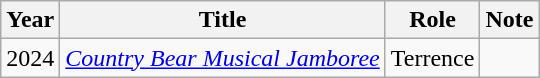<table class="wikitable sortable">
<tr>
<th>Year</th>
<th>Title</th>
<th>Role</th>
<th>Note</th>
</tr>
<tr>
<td>2024</td>
<td><em><a href='#'>Country Bear Musical Jamboree</a></em></td>
<td>Terrence</td>
<td></td>
</tr>
</table>
